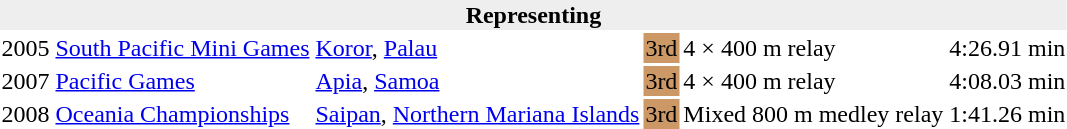<table>
<tr>
<th bgcolor="#eeeeee" colspan="6">Representing </th>
</tr>
<tr>
<td>2005</td>
<td><a href='#'>South Pacific Mini Games</a></td>
<td><a href='#'>Koror</a>, <a href='#'>Palau</a></td>
<td bgcolor=cc9966>3rd</td>
<td>4 × 400 m relay</td>
<td>4:26.91 min</td>
</tr>
<tr>
<td>2007</td>
<td><a href='#'>Pacific Games</a></td>
<td><a href='#'>Apia</a>, <a href='#'>Samoa</a></td>
<td bgcolor=cc9966>3rd</td>
<td>4 × 400 m relay</td>
<td>4:08.03 min</td>
</tr>
<tr>
<td>2008</td>
<td><a href='#'>Oceania Championships</a></td>
<td><a href='#'>Saipan</a>, <a href='#'>Northern Mariana Islands</a></td>
<td bgcolor=cc9966>3rd</td>
<td>Mixed 800 m medley relay</td>
<td>1:41.26 min</td>
</tr>
</table>
